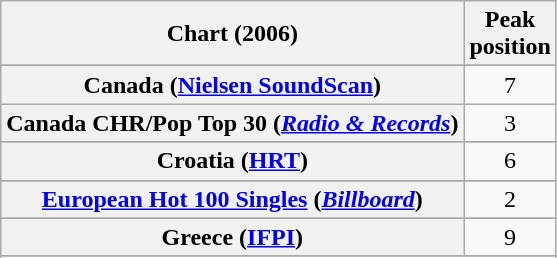<table class="wikitable sortable plainrowheaders" style="text-align:center">
<tr>
<th scope="col">Chart (2006)</th>
<th scope="col">Peak<br>position</th>
</tr>
<tr>
</tr>
<tr>
</tr>
<tr>
</tr>
<tr>
</tr>
<tr>
<th scope="row">Canada (<a href='#'>Nielsen SoundScan</a>)</th>
<td>7</td>
</tr>
<tr>
<th scope="row">Canada CHR/Pop Top 30 (<em><a href='#'>Radio & Records</a></em>)</th>
<td>3</td>
</tr>
<tr>
</tr>
<tr>
<th scope="row">Croatia (<a href='#'>HRT</a>)</th>
<td>6</td>
</tr>
<tr>
</tr>
<tr>
</tr>
<tr>
<th scope="row"><a href='#'>European Hot 100 Singles</a> (<em><a href='#'>Billboard</a></em>)</th>
<td>2</td>
</tr>
<tr>
</tr>
<tr>
</tr>
<tr>
</tr>
<tr>
<th scope="row">Greece (<a href='#'>IFPI</a>)</th>
<td>9</td>
</tr>
<tr>
</tr>
<tr>
</tr>
<tr>
</tr>
<tr>
</tr>
<tr>
</tr>
<tr>
</tr>
<tr>
</tr>
<tr>
</tr>
<tr>
</tr>
<tr>
</tr>
<tr>
</tr>
<tr>
</tr>
<tr>
</tr>
<tr>
</tr>
</table>
